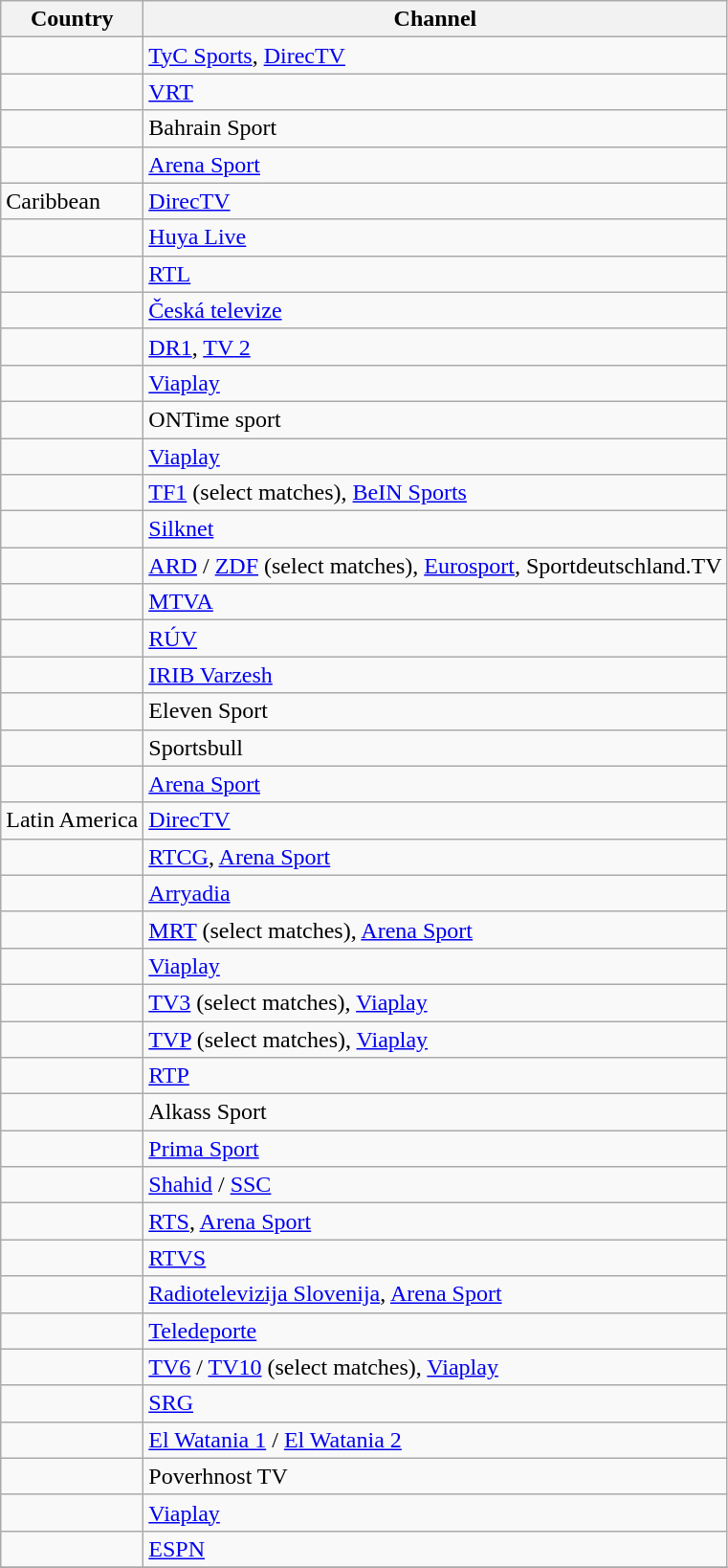<table class="wikitable sortable">
<tr>
<th>Country</th>
<th>Channel</th>
</tr>
<tr>
<td></td>
<td><a href='#'>TyC Sports</a>, <a href='#'>DirecTV</a></td>
</tr>
<tr>
<td></td>
<td><a href='#'>VRT</a></td>
</tr>
<tr>
<td></td>
<td>Bahrain Sport</td>
</tr>
<tr>
<td></td>
<td><a href='#'>Arena Sport</a></td>
</tr>
<tr>
<td>Caribbean</td>
<td><a href='#'>DirecTV</a></td>
</tr>
<tr>
<td></td>
<td><a href='#'>Huya Live</a></td>
</tr>
<tr>
<td></td>
<td><a href='#'>RTL</a></td>
</tr>
<tr>
<td></td>
<td><a href='#'>Česká televize</a></td>
</tr>
<tr>
<td></td>
<td><a href='#'>DR1</a>, <a href='#'>TV 2</a></td>
</tr>
<tr>
<td></td>
<td><a href='#'>Viaplay</a></td>
</tr>
<tr>
<td></td>
<td>ONTime sport</td>
</tr>
<tr>
<td></td>
<td><a href='#'>Viaplay</a></td>
</tr>
<tr>
<td></td>
<td><a href='#'>TF1</a> (select matches), <a href='#'>BeIN Sports</a></td>
</tr>
<tr>
<td></td>
<td><a href='#'>Silknet</a></td>
</tr>
<tr>
<td></td>
<td><a href='#'>ARD</a> / <a href='#'>ZDF</a> (select matches), <a href='#'>Eurosport</a>, Sportdeutschland.TV</td>
</tr>
<tr>
<td></td>
<td><a href='#'>MTVA</a></td>
</tr>
<tr>
<td></td>
<td><a href='#'>RÚV</a></td>
</tr>
<tr>
<td></td>
<td><a href='#'>IRIB Varzesh</a></td>
</tr>
<tr>
<td></td>
<td>Eleven Sport</td>
</tr>
<tr>
<td></td>
<td>Sportsbull</td>
</tr>
<tr>
<td></td>
<td><a href='#'>Arena Sport</a></td>
</tr>
<tr>
<td>Latin America</td>
<td><a href='#'>DirecTV</a></td>
</tr>
<tr>
<td></td>
<td><a href='#'>RTCG</a>, <a href='#'>Arena Sport</a></td>
</tr>
<tr>
<td></td>
<td><a href='#'>Arryadia</a></td>
</tr>
<tr>
<td></td>
<td><a href='#'>MRT</a> (select matches), <a href='#'>Arena Sport</a></td>
</tr>
<tr>
<td></td>
<td><a href='#'>Viaplay</a></td>
</tr>
<tr>
<td></td>
<td><a href='#'>TV3</a> (select matches), <a href='#'>Viaplay</a></td>
</tr>
<tr>
<td></td>
<td><a href='#'>TVP</a> (select matches), <a href='#'>Viaplay</a></td>
</tr>
<tr>
<td></td>
<td><a href='#'>RTP</a></td>
</tr>
<tr>
<td></td>
<td>Alkass Sport</td>
</tr>
<tr>
<td></td>
<td><a href='#'>Prima Sport</a></td>
</tr>
<tr>
<td></td>
<td><a href='#'>Shahid</a> / <a href='#'>SSC</a></td>
</tr>
<tr>
<td></td>
<td><a href='#'>RTS</a>, <a href='#'>Arena Sport</a></td>
</tr>
<tr>
<td></td>
<td><a href='#'>RTVS</a></td>
</tr>
<tr>
<td></td>
<td><a href='#'>Radiotelevizija Slovenija</a>, <a href='#'>Arena Sport</a></td>
</tr>
<tr>
<td></td>
<td><a href='#'>Teledeporte</a></td>
</tr>
<tr>
<td></td>
<td><a href='#'>TV6</a> / <a href='#'>TV10</a> (select matches), <a href='#'>Viaplay</a></td>
</tr>
<tr>
<td></td>
<td><a href='#'>SRG</a></td>
</tr>
<tr>
<td></td>
<td><a href='#'>El Watania 1</a> / <a href='#'>El Watania 2</a></td>
</tr>
<tr>
<td></td>
<td>Poverhnost TV</td>
</tr>
<tr>
<td></td>
<td><a href='#'>Viaplay</a></td>
</tr>
<tr>
<td></td>
<td><a href='#'>ESPN</a></td>
</tr>
<tr>
</tr>
</table>
